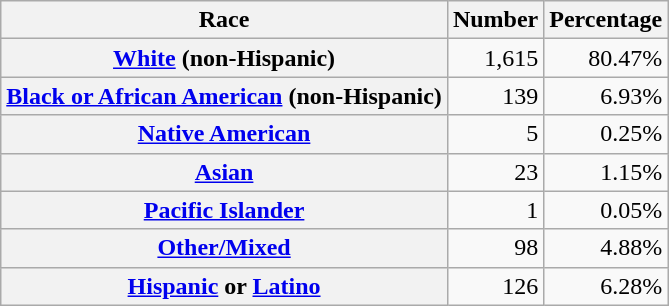<table class="wikitable" style="text-align:right">
<tr>
<th scope="col">Race</th>
<th scope="col">Number</th>
<th scope="col">Percentage</th>
</tr>
<tr>
<th scope="row"><a href='#'>White</a> (non-Hispanic)</th>
<td>1,615</td>
<td>80.47%</td>
</tr>
<tr>
<th scope="row"><a href='#'>Black or African American</a> (non-Hispanic)</th>
<td>139</td>
<td>6.93%</td>
</tr>
<tr>
<th scope="row"><a href='#'>Native American</a></th>
<td>5</td>
<td>0.25%</td>
</tr>
<tr>
<th scope="row"><a href='#'>Asian</a></th>
<td>23</td>
<td>1.15%</td>
</tr>
<tr>
<th scope="row"><a href='#'>Pacific Islander</a></th>
<td>1</td>
<td>0.05%</td>
</tr>
<tr>
<th scope="row"><a href='#'>Other/Mixed</a></th>
<td>98</td>
<td>4.88%</td>
</tr>
<tr>
<th scope="row"><a href='#'>Hispanic</a> or <a href='#'>Latino</a></th>
<td>126</td>
<td>6.28%</td>
</tr>
</table>
